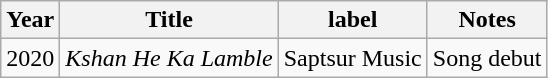<table class="wikitable">
<tr>
<th>Year</th>
<th>Title</th>
<th>label</th>
<th>Notes</th>
</tr>
<tr>
<td>2020</td>
<td><em>Kshan He Ka Lamble</em></td>
<td>Saptsur Music</td>
<td>Song debut</td>
</tr>
</table>
